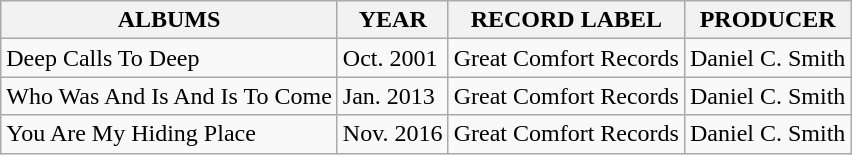<table class="wikitable">
<tr>
<th>ALBUMS</th>
<th>YEAR</th>
<th>RECORD LABEL</th>
<th>PRODUCER</th>
</tr>
<tr>
<td>Deep Calls To Deep</td>
<td>Oct. 2001</td>
<td>Great Comfort Records</td>
<td>Daniel C. Smith</td>
</tr>
<tr>
<td>Who Was And Is And Is To Come</td>
<td>Jan. 2013</td>
<td>Great Comfort Records</td>
<td>Daniel C. Smith</td>
</tr>
<tr>
<td>You Are My Hiding Place</td>
<td>Nov. 2016</td>
<td>Great Comfort Records</td>
<td>Daniel C. Smith</td>
</tr>
</table>
